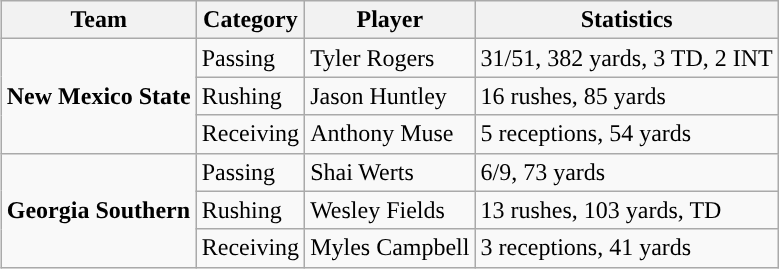<table class="wikitable" style="float: right;">
<tr>
<th>Team</th>
<th>Category</th>
<th>Player</th>
<th>Statistics</th>
</tr>
<tr>
<td rowspan=3><strong>New Mexico State</strong></td>
<td>Passing</td>
<td>Tyler Rogers</td>
<td>31/51, 382 yards, 3 TD, 2 INT</td>
</tr>
<tr>
<td>Rushing</td>
<td>Jason Huntley</td>
<td>16 rushes, 85 yards</td>
</tr>
<tr>
<td>Receiving</td>
<td>Anthony Muse</td>
<td>5 receptions, 54 yards</td>
</tr>
<tr>
<td rowspan=3><strong>Georgia Southern</strong></td>
<td>Passing</td>
<td>Shai Werts</td>
<td>6/9, 73 yards</td>
</tr>
<tr>
<td>Rushing</td>
<td>Wesley Fields</td>
<td>13 rushes, 103 yards, TD</td>
</tr>
<tr>
<td>Receiving</td>
<td>Myles Campbell</td>
<td>3 receptions, 41 yards</td>
</tr>
</table>
